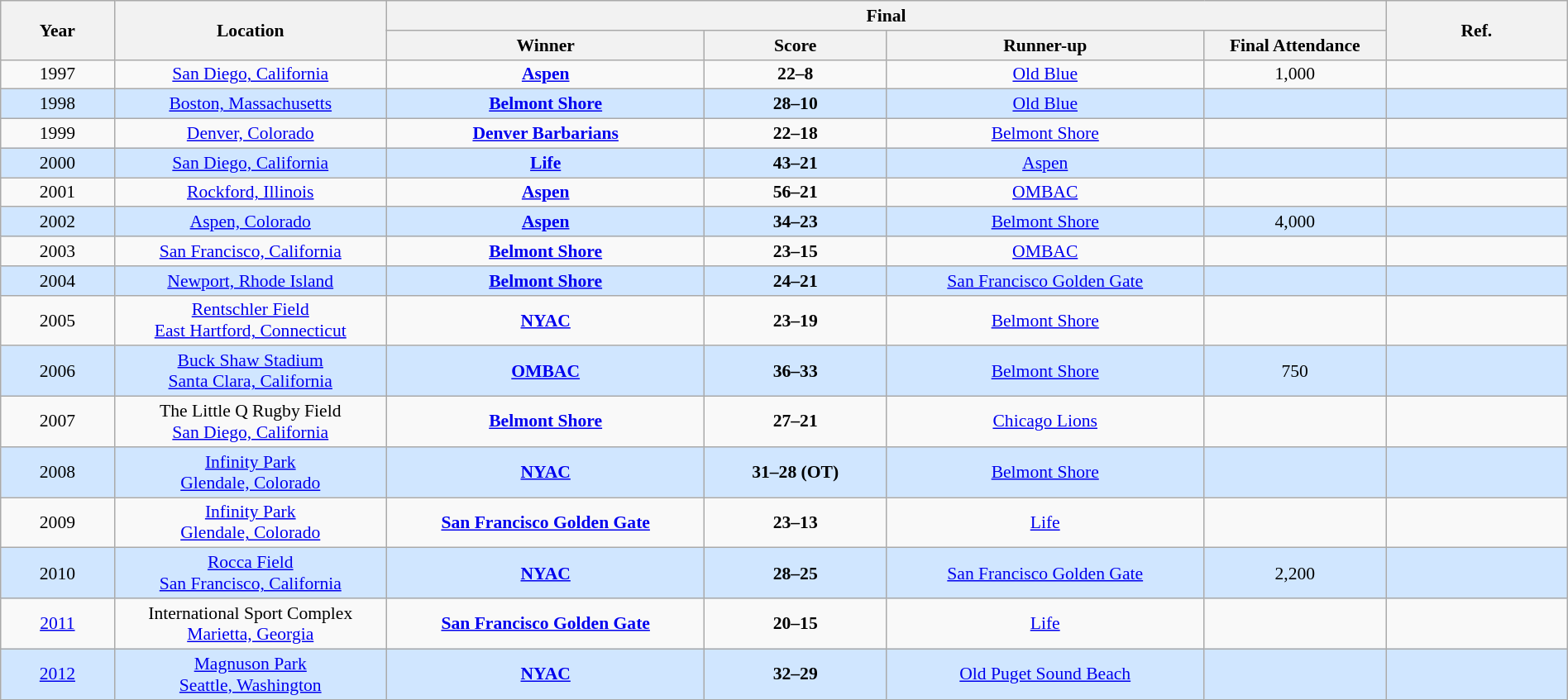<table class="wikitable" style="font-size:90%; width: 100%; text-align: center;">
<tr>
<th rowspan="2" style="width:5%;">Year</th>
<th rowspan="2" style="width:12%;">Location</th>
<th colspan=4>Final</th>
<th rowspan="2" style="width:8%;">Ref.</th>
</tr>
<tr>
<th width=14%>Winner</th>
<th width=8%>Score</th>
<th width=14%>Runner-up</th>
<th width=8%>Final Attendance</th>
</tr>
<tr>
<td>1997</td>
<td><a href='#'>San Diego, California</a></td>
<td><strong><a href='#'>Aspen</a></strong></td>
<td><strong>22–8</strong></td>
<td><a href='#'>Old Blue</a></td>
<td>1,000</td>
<td></td>
</tr>
<tr style="background: #D0E6FF;">
<td>1998</td>
<td><a href='#'>Boston, Massachusetts</a></td>
<td><strong><a href='#'>Belmont Shore</a></strong></td>
<td><strong>28–10</strong></td>
<td><a href='#'>Old Blue</a></td>
<td></td>
<td></td>
</tr>
<tr>
<td>1999</td>
<td><a href='#'>Denver, Colorado</a></td>
<td><strong><a href='#'>Denver Barbarians</a></strong></td>
<td><strong>22–18</strong></td>
<td><a href='#'>Belmont Shore</a></td>
<td></td>
<td></td>
</tr>
<tr style="background: #D0E6FF;">
<td>2000</td>
<td><a href='#'>San Diego, California</a></td>
<td><strong><a href='#'>Life</a></strong></td>
<td><strong>43–21</strong></td>
<td><a href='#'>Aspen</a></td>
<td></td>
<td></td>
</tr>
<tr>
<td>2001</td>
<td><a href='#'>Rockford, Illinois</a></td>
<td><strong><a href='#'>Aspen</a></strong></td>
<td><strong>56–21</strong></td>
<td><a href='#'>OMBAC</a></td>
<td></td>
<td></td>
</tr>
<tr style="background: #D0E6FF;">
<td>2002</td>
<td><a href='#'>Aspen, Colorado</a></td>
<td><strong><a href='#'>Aspen</a></strong></td>
<td><strong>34–23</strong></td>
<td><a href='#'>Belmont Shore</a></td>
<td>4,000</td>
<td></td>
</tr>
<tr>
<td>2003</td>
<td><a href='#'>San Francisco, California</a></td>
<td><strong><a href='#'>Belmont Shore</a></strong></td>
<td><strong>23–15</strong></td>
<td><a href='#'>OMBAC</a></td>
<td></td>
<td></td>
</tr>
<tr style="background: #D0E6FF;">
<td>2004</td>
<td><a href='#'>Newport, Rhode Island</a></td>
<td><strong><a href='#'>Belmont Shore</a></strong></td>
<td><strong>24–21</strong></td>
<td><a href='#'>San Francisco Golden Gate</a></td>
<td></td>
<td></td>
</tr>
<tr>
<td>2005</td>
<td><a href='#'>Rentschler Field</a><br><a href='#'>East Hartford, Connecticut</a></td>
<td><strong><a href='#'>NYAC</a></strong></td>
<td><strong>23–19</strong></td>
<td><a href='#'>Belmont Shore</a></td>
<td></td>
<td></td>
</tr>
<tr style="background: #D0E6FF;">
<td>2006</td>
<td><a href='#'>Buck Shaw Stadium</a><br><a href='#'>Santa Clara, California</a></td>
<td><strong><a href='#'>OMBAC</a></strong></td>
<td><strong>36–33</strong></td>
<td><a href='#'>Belmont Shore</a></td>
<td>750</td>
<td></td>
</tr>
<tr>
<td>2007</td>
<td>The Little Q Rugby Field<br><a href='#'>San Diego, California</a></td>
<td><strong><a href='#'>Belmont Shore</a></strong></td>
<td><strong>27–21</strong></td>
<td><a href='#'>Chicago Lions</a></td>
<td></td>
<td></td>
</tr>
<tr style="background: #D0E6FF;">
<td>2008</td>
<td><a href='#'>Infinity Park</a><br><a href='#'>Glendale, Colorado</a></td>
<td><strong><a href='#'>NYAC</a></strong></td>
<td><strong>31–28 (OT)</strong></td>
<td><a href='#'>Belmont Shore</a></td>
<td></td>
<td></td>
</tr>
<tr>
<td>2009</td>
<td><a href='#'>Infinity Park</a><br><a href='#'>Glendale, Colorado</a></td>
<td><strong><a href='#'>San Francisco Golden Gate</a></strong></td>
<td><strong>23–13</strong></td>
<td><a href='#'>Life</a></td>
<td></td>
<td></td>
</tr>
<tr style="background: #D0E6FF;">
<td>2010</td>
<td><a href='#'>Rocca Field</a><br><a href='#'>San Francisco, California</a></td>
<td><strong><a href='#'>NYAC</a></strong></td>
<td><strong>28–25</strong></td>
<td><a href='#'>San Francisco Golden Gate</a></td>
<td>2,200</td>
<td></td>
</tr>
<tr>
<td><a href='#'>2011</a></td>
<td>International Sport Complex<br><a href='#'>Marietta, Georgia</a></td>
<td><strong><a href='#'>San Francisco Golden Gate</a></strong></td>
<td><strong>20–15</strong></td>
<td><a href='#'>Life</a></td>
<td></td>
<td></td>
</tr>
<tr style="background: #D0E6FF;">
<td><a href='#'>2012</a></td>
<td><a href='#'>Magnuson Park</a><br><a href='#'>Seattle, Washington</a></td>
<td><strong><a href='#'>NYAC</a></strong></td>
<td><strong>32–29</strong></td>
<td><a href='#'>Old Puget Sound Beach</a></td>
<td></td>
<td></td>
</tr>
</table>
